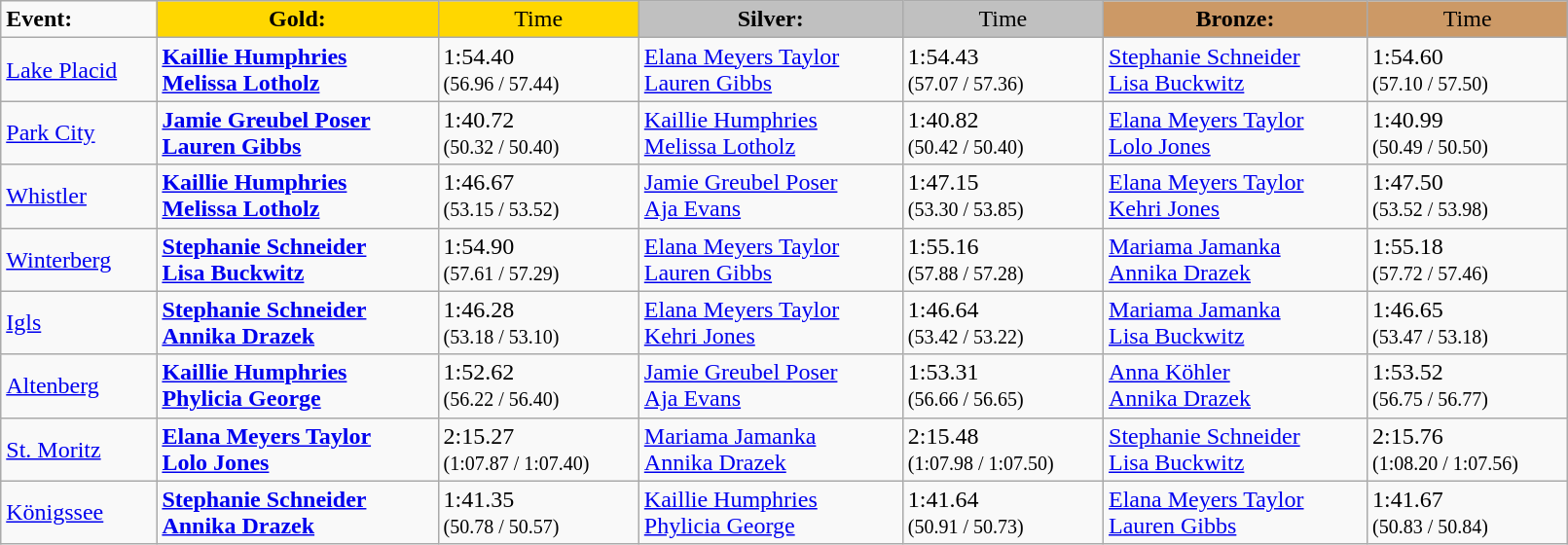<table class="wikitable" style="width:85%;">
<tr>
<td><strong>Event:</strong></td>
<td ! style="text-align:center; background:gold;"><strong>Gold:</strong></td>
<td ! style="text-align:center; background:gold;">Time</td>
<td ! style="text-align:center; background:silver;"><strong>Silver:</strong></td>
<td ! style="text-align:center; background:silver;">Time</td>
<td ! style="text-align:center; background:#c96;"><strong>Bronze:</strong></td>
<td ! style="text-align:center; background:#c96;">Time</td>
</tr>
<tr>
<td> <a href='#'>Lake Placid</a></td>
<td><strong><a href='#'>Kaillie Humphries</a></strong><br><strong><a href='#'>Melissa Lotholz</a></strong><br><small><strong></strong></small></td>
<td>1:54.40<br><small>(56.96 / 57.44)</small></td>
<td><a href='#'>Elana Meyers Taylor</a><br><a href='#'>Lauren Gibbs</a><br><small></small></td>
<td>1:54.43<br><small>(57.07 / 57.36)</small></td>
<td><a href='#'>Stephanie Schneider</a><br><a href='#'>Lisa Buckwitz</a><br><small></small></td>
<td>1:54.60<br><small>(57.10 / 57.50)</small></td>
</tr>
<tr>
<td> <a href='#'>Park City</a></td>
<td><strong><a href='#'>Jamie Greubel Poser</a></strong><br><strong><a href='#'>Lauren Gibbs</a></strong><br><small><strong></strong></small></td>
<td>1:40.72<br><small>(50.32 / 50.40)</small></td>
<td><a href='#'>Kaillie Humphries</a><strong><br></strong><a href='#'>Melissa Lotholz</a><br><small></small></td>
<td>1:40.82<br><small>(50.42 / 50.40)</small></td>
<td><a href='#'>Elana Meyers Taylor</a><br><a href='#'>Lolo Jones</a><br><small></small></td>
<td>1:40.99<br><small>(50.49 / 50.50)</small></td>
</tr>
<tr>
<td> <a href='#'>Whistler</a></td>
<td><strong><a href='#'>Kaillie Humphries</a></strong><br><strong><a href='#'>Melissa Lotholz</a></strong><br><small><strong></strong></small></td>
<td>1:46.67<br><small>(53.15 / 53.52)</small></td>
<td><a href='#'>Jamie Greubel Poser</a><strong><br></strong><a href='#'>Aja Evans</a><br><small></small></td>
<td>1:47.15<br><small>(53.30 / 53.85)</small></td>
<td><a href='#'>Elana Meyers Taylor</a><br><a href='#'>Kehri Jones</a><br><small></small></td>
<td>1:47.50<br><small>(53.52 / 53.98)</small></td>
</tr>
<tr>
<td> <a href='#'>Winterberg</a></td>
<td><strong><a href='#'>Stephanie Schneider</a></strong><br><strong><a href='#'>Lisa Buckwitz</a></strong><br><small><strong></strong></small></td>
<td>1:54.90<br><small>(57.61 / 57.29)</small></td>
<td><a href='#'>Elana Meyers Taylor</a><br><a href='#'>Lauren Gibbs</a><br><small></small></td>
<td>1:55.16<br><small>(57.88 / 57.28)</small></td>
<td><a href='#'>Mariama Jamanka</a><br><a href='#'>Annika Drazek</a><br><small></small></td>
<td>1:55.18<br><small>(57.72 / 57.46)</small></td>
</tr>
<tr>
<td> <a href='#'>Igls</a></td>
<td><strong><a href='#'>Stephanie Schneider</a></strong><br><strong><a href='#'>Annika Drazek</a></strong><br><small><strong></strong></small></td>
<td>1:46.28<br><small>(53.18 / 53.10)</small></td>
<td><a href='#'>Elana Meyers Taylor</a><br><a href='#'>Kehri Jones</a><br><small></small></td>
<td>1:46.64<br><small>(53.42 / 53.22)</small></td>
<td><a href='#'>Mariama Jamanka</a><br><a href='#'>Lisa Buckwitz</a><br><small></small></td>
<td>1:46.65<br><small>(53.47 / 53.18)</small></td>
</tr>
<tr>
<td> <a href='#'>Altenberg</a></td>
<td><strong><a href='#'>Kaillie Humphries</a></strong><br><strong><a href='#'>Phylicia George</a></strong><br><small><strong></strong></small></td>
<td>1:52.62 <br><small>(56.22 / 56.40)</small></td>
<td><a href='#'>Jamie Greubel Poser</a><br><a href='#'>Aja Evans</a><br><small></small></td>
<td>1:53.31<br><small>(56.66 /  56.65)</small></td>
<td><a href='#'>Anna Köhler</a><br><a href='#'>Annika Drazek</a><br><small></small></td>
<td>1:53.52<br><small>(56.75 / 56.77)</small></td>
</tr>
<tr>
<td> <a href='#'>St. Moritz</a></td>
<td><strong><a href='#'>Elana Meyers Taylor</a></strong><br><strong><a href='#'>Lolo Jones</a></strong><br><small><strong></strong></small></td>
<td>2:15.27<br><small>(1:07.87 / 1:07.40)</small></td>
<td><a href='#'>Mariama Jamanka</a><br><a href='#'>Annika Drazek</a><br><small></small></td>
<td>2:15.48<br><small>(1:07.98 / 1:07.50)</small></td>
<td><a href='#'>Stephanie Schneider</a><br><a href='#'>Lisa Buckwitz</a><br><small></small></td>
<td>2:15.76<br><small>(1:08.20 / 1:07.56)</small></td>
</tr>
<tr>
<td> <a href='#'>Königssee</a></td>
<td><strong><a href='#'>Stephanie Schneider</a><br><a href='#'>Annika Drazek</a></strong><br><small><strong></strong></small></td>
<td>1:41.35<br><small>(50.78 / 50.57)</small></td>
<td><a href='#'>Kaillie Humphries</a><br><a href='#'>Phylicia George</a><br><small></small></td>
<td>1:41.64 <br><small>(50.91 /  50.73)</small></td>
<td><a href='#'>Elana Meyers Taylor</a><br><a href='#'>Lauren Gibbs</a><br><small></small></td>
<td>1:41.67<br><small>(50.83 / 50.84)</small></td>
</tr>
</table>
